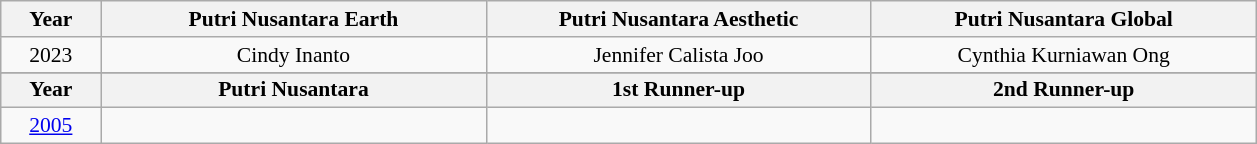<table class="wikitable " style="font-size: 90%; text-align:center;">
<tr>
<th>Year</th>
<th>Putri Nusantara Earth</th>
<th>Putri Nusantara Aesthetic</th>
<th>Putri Nusantara Global</th>
</tr>
<tr>
<td>2023</td>
<td>Cindy Inanto<br></td>
<td>Jennifer Calista Joo<br></td>
<td>Cynthia Kurniawan Ong<br></td>
</tr>
<tr>
</tr>
<tr>
<th width="60">Year</th>
<th width="250">Putri Nusantara</th>
<th width="250">1st Runner-up</th>
<th width="250">2nd Runner-up</th>
</tr>
<tr>
<td><a href='#'>2005</a></td>
<td></td>
<td></td>
<td></td>
</tr>
</table>
